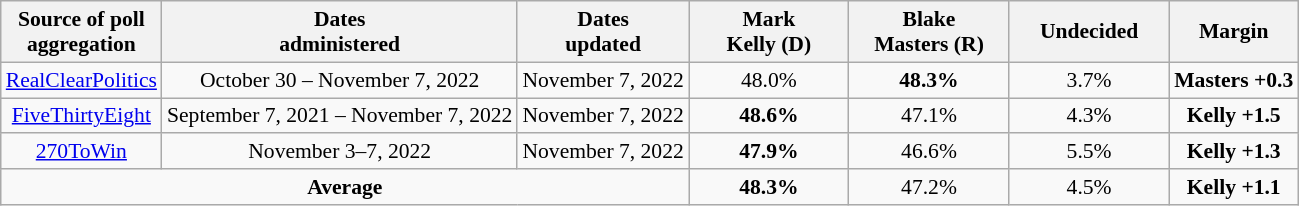<table class="wikitable sortable" style="text-align:center;font-size:90%;line-height:17px">
<tr>
<th>Source of poll<br>aggregation</th>
<th>Dates<br>administered</th>
<th>Dates<br>updated</th>
<th style="width:100px;">Mark<br>Kelly (D)</th>
<th style="width:100px;">Blake<br>Masters (R)</th>
<th style="width:100px;">Undecided<br></th>
<th>Margin</th>
</tr>
<tr>
<td><a href='#'>RealClearPolitics</a></td>
<td>October 30 – November 7, 2022</td>
<td>November 7, 2022</td>
<td>48.0%</td>
<td><strong>48.3%</strong></td>
<td>3.7%</td>
<td><strong>Masters +0.3</strong></td>
</tr>
<tr>
<td><a href='#'>FiveThirtyEight</a></td>
<td>September 7, 2021 – November 7, 2022</td>
<td>November 7, 2022</td>
<td><strong>48.6%</strong></td>
<td>47.1%</td>
<td>4.3%</td>
<td><strong>Kelly +1.5</strong></td>
</tr>
<tr>
<td><a href='#'>270ToWin</a></td>
<td>November 3–7, 2022</td>
<td>November 7, 2022</td>
<td><strong>47.9%</strong></td>
<td>46.6%</td>
<td>5.5%</td>
<td><strong>Kelly +1.3</strong></td>
</tr>
<tr>
<td colspan="3"><strong>Average</strong></td>
<td><strong>48.3%</strong></td>
<td>47.2%</td>
<td>4.5%</td>
<td><strong>Kelly +1.1</strong></td>
</tr>
</table>
